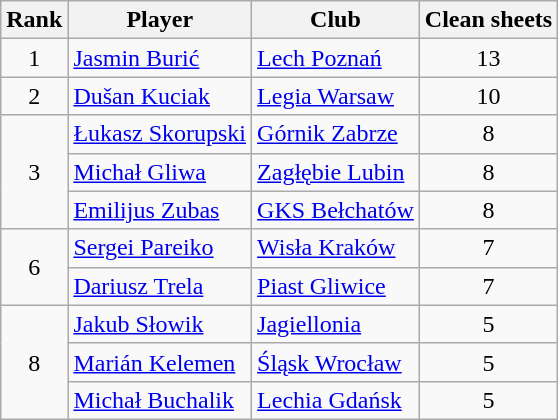<table class="wikitable" style="text-align:center">
<tr>
<th>Rank</th>
<th>Player</th>
<th>Club</th>
<th>Clean sheets</th>
</tr>
<tr>
<td rowspan="1">1</td>
<td align="left"> <a href='#'>Jasmin Burić</a></td>
<td align="left"><a href='#'>Lech Poznań</a></td>
<td>13</td>
</tr>
<tr>
<td rowspan="1">2</td>
<td align="left"> <a href='#'>Dušan Kuciak</a></td>
<td align="left"><a href='#'>Legia Warsaw</a></td>
<td>10</td>
</tr>
<tr>
<td rowspan="3">3</td>
<td align="left"> <a href='#'>Łukasz Skorupski</a></td>
<td align="left"><a href='#'>Górnik Zabrze</a></td>
<td>8</td>
</tr>
<tr>
<td align="left"> <a href='#'>Michał Gliwa</a></td>
<td align="left"><a href='#'>Zagłębie Lubin</a></td>
<td>8</td>
</tr>
<tr>
<td align="left"> <a href='#'>Emilijus Zubas</a></td>
<td align="left"><a href='#'>GKS Bełchatów</a></td>
<td>8</td>
</tr>
<tr>
<td rowspan="2">6</td>
<td align="left"> <a href='#'>Sergei Pareiko</a></td>
<td align="left"><a href='#'>Wisła Kraków</a></td>
<td>7</td>
</tr>
<tr>
<td align="left"> <a href='#'>Dariusz Trela</a></td>
<td align="left"><a href='#'>Piast Gliwice</a></td>
<td>7</td>
</tr>
<tr>
<td rowspan="3">8</td>
<td align="left"> <a href='#'>Jakub Słowik</a></td>
<td align="left"><a href='#'>Jagiellonia</a></td>
<td>5</td>
</tr>
<tr>
<td align="left"> <a href='#'>Marián Kelemen</a></td>
<td align="left"><a href='#'>Śląsk Wrocław</a></td>
<td>5</td>
</tr>
<tr>
<td align="left"> <a href='#'>Michał Buchalik</a></td>
<td align="left"><a href='#'>Lechia Gdańsk</a></td>
<td>5</td>
</tr>
</table>
